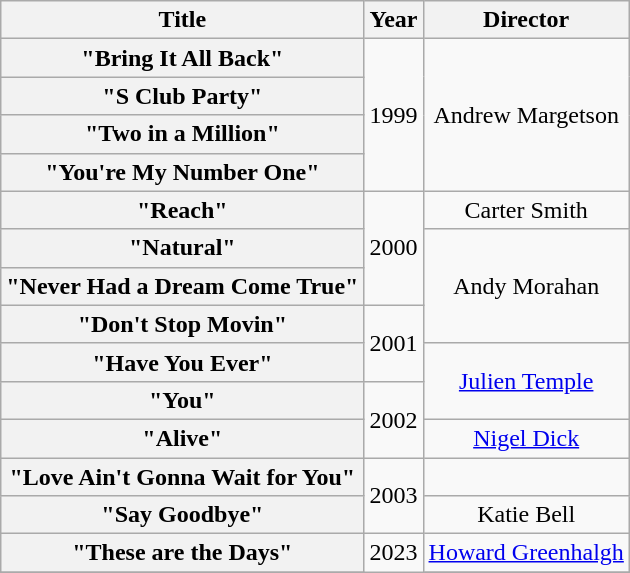<table class="wikitable plainrowheaders" style="text-align:center;">
<tr>
<th scope="col">Title</th>
<th scope="col">Year</th>
<th scope="col">Director</th>
</tr>
<tr>
<th scope="row">"Bring It All Back"</th>
<td rowspan="4">1999</td>
<td rowspan="4">Andrew Margetson</td>
</tr>
<tr>
<th scope="row">"S Club Party"</th>
</tr>
<tr>
<th scope="row">"Two in a Million"</th>
</tr>
<tr>
<th scope="row">"You're My Number One"</th>
</tr>
<tr>
<th scope="row">"Reach"</th>
<td rowspan="3">2000</td>
<td>Carter Smith</td>
</tr>
<tr>
<th scope="row">"Natural"</th>
<td rowspan="3">Andy Morahan</td>
</tr>
<tr>
<th scope="row">"Never Had a Dream Come True"</th>
</tr>
<tr>
<th scope="row">"Don't Stop Movin"</th>
<td rowspan="2">2001</td>
</tr>
<tr>
<th scope="row">"Have You Ever"</th>
<td rowspan="2"><a href='#'>Julien Temple</a></td>
</tr>
<tr>
<th scope="row">"You"</th>
<td rowspan="2">2002</td>
</tr>
<tr>
<th scope="row">"Alive"</th>
<td><a href='#'>Nigel Dick</a></td>
</tr>
<tr>
<th scope="row">"Love Ain't Gonna Wait for You"</th>
<td rowspan="2">2003</td>
<td></td>
</tr>
<tr>
<th scope="row">"Say Goodbye"</th>
<td>Katie Bell</td>
</tr>
<tr>
<th scope="row">"These are the Days"</th>
<td rowspan="2">2023</td>
<td><a href='#'>Howard Greenhalgh</a></td>
</tr>
<tr>
</tr>
</table>
